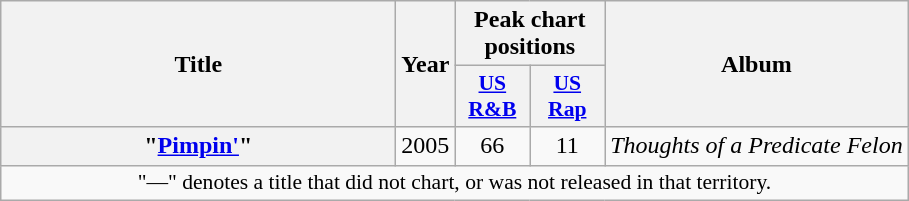<table class="wikitable plainrowheaders" style="text-align:center;" border="1">
<tr>
<th scope="col" rowspan="2" style="width:16em;">Title</th>
<th scope="col" rowspan="2">Year</th>
<th scope="col" colspan="2">Peak chart positions</th>
<th scope="col" rowspan="2">Album</th>
</tr>
<tr>
<th style="width:3em; font-size:90%"><a href='#'>US<br>R&B</a><br></th>
<th style="width:3em; font-size:90%"><a href='#'>US<br>Rap</a><br></th>
</tr>
<tr>
<th scope="row">"<a href='#'>Pimpin'</a>"</th>
<td>2005</td>
<td>66</td>
<td>11</td>
<td><em>Thoughts of a Predicate Felon</em></td>
</tr>
<tr>
<td colspan="5" style="font-size:90%">"—" denotes a title that did not chart, or was not released in that territory.</td>
</tr>
</table>
